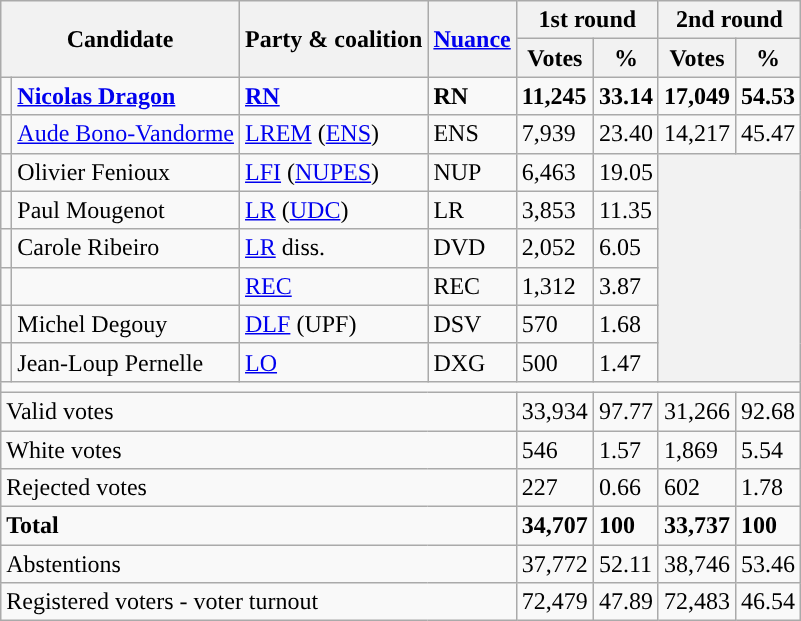<table class="wikitable">
<tr>
<th colspan="2" rowspan="2">Candidate</th>
<th rowspan="2">Party & coalition</th>
<th rowspan="2"><a href='#'>Nuance</a></th>
<th colspan="2">1st round</th>
<th colspan="2">2nd round</th>
</tr>
<tr>
<th>Votes</th>
<th>%</th>
<th>Votes</th>
<th>%</th>
</tr>
<tr>
<td style="background:"></td>
<td><strong><a href='#'>Nicolas Dragon</a></strong></td>
<td><strong><a href='#'>RN</a></strong></td>
<td><strong>RN</strong></td>
<td><strong>11,245</strong></td>
<td><strong>33.14</strong></td>
<td><strong>17,049</strong></td>
<td><strong>54.53</strong></td>
</tr>
<tr>
<td style="background:"></td>
<td><a href='#'>Aude Bono-Vandorme</a></td>
<td><a href='#'>LREM</a> (<a href='#'>ENS</a>)</td>
<td>ENS</td>
<td>7,939</td>
<td>23.40</td>
<td>14,217</td>
<td>45.47</td>
</tr>
<tr>
<td style="background:"></td>
<td>Olivier Fenioux</td>
<td><a href='#'>LFI</a> (<a href='#'>NUPES</a>)</td>
<td>NUP</td>
<td>6,463</td>
<td>19.05</td>
<th colspan="2" rowspan="6"></th>
</tr>
<tr>
<td style="background:"></td>
<td>Paul Mougenot</td>
<td><a href='#'>LR</a> (<a href='#'>UDC</a>)</td>
<td>LR</td>
<td>3,853</td>
<td>11.35</td>
</tr>
<tr>
<td style="background:"></td>
<td>Carole Ribeiro</td>
<td><a href='#'>LR</a> <abbr>diss.</abbr></td>
<td>DVD</td>
<td>2,052</td>
<td>6.05</td>
</tr>
<tr>
<td style="background:"></td>
<td></td>
<td><a href='#'>REC</a></td>
<td>REC</td>
<td>1,312</td>
<td>3.87</td>
</tr>
<tr>
<td style="background:"></td>
<td>Michel Degouy</td>
<td><a href='#'>DLF</a> (<abbr>UPF</abbr>)</td>
<td>DSV</td>
<td>570</td>
<td>1.68</td>
</tr>
<tr>
<td style="background:"></td>
<td>Jean-Loup Pernelle</td>
<td><a href='#'>LO</a></td>
<td>DXG</td>
<td>500</td>
<td>1.47</td>
</tr>
<tr>
<td colspan="8"></td>
</tr>
<tr>
<td colspan="4">Valid votes</td>
<td>33,934</td>
<td>97.77</td>
<td>31,266</td>
<td>92.68</td>
</tr>
<tr>
<td colspan="4">White votes</td>
<td>546</td>
<td>1.57</td>
<td>1,869</td>
<td>5.54</td>
</tr>
<tr>
<td colspan="4">Rejected votes</td>
<td>227</td>
<td>0.66</td>
<td>602</td>
<td>1.78</td>
</tr>
<tr>
<td colspan="4"><strong>Total</strong></td>
<td><strong>34,707</strong></td>
<td><strong>100</strong></td>
<td><strong>33,737</strong></td>
<td><strong>100</strong></td>
</tr>
<tr>
<td colspan="4">Abstentions</td>
<td>37,772</td>
<td>52.11</td>
<td>38,746</td>
<td>53.46</td>
</tr>
<tr>
<td colspan="4">Registered voters - voter turnout</td>
<td>72,479</td>
<td>47.89</td>
<td>72,483</td>
<td>46.54</td>
</tr>
</table>
